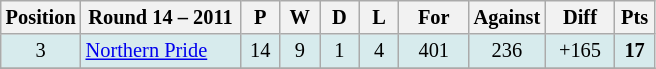<table class="wikitable" style="text-align:center; font-size:85%;">
<tr>
<th width=40 abbr="Position">Position</th>
<th width=100>Round 14 – 2011</th>
<th width=20 abbr="Played">P</th>
<th width=20 abbr="Won">W</th>
<th width=20 abbr="Drawn">D</th>
<th width=20 abbr="Lost">L</th>
<th width=40 abbr="Points for">For</th>
<th width=40 abbr="Points against">Against</th>
<th width=40 abbr="Points difference">Diff</th>
<th width=20 abbr="Points">Pts</th>
</tr>
<tr style="background: #d7ebed;">
<td>3</td>
<td style="text-align:left;"> <a href='#'>Northern Pride</a></td>
<td>14</td>
<td>9</td>
<td>1</td>
<td>4</td>
<td>401</td>
<td>236</td>
<td>+165</td>
<td><strong>17</strong></td>
</tr>
<tr>
</tr>
</table>
